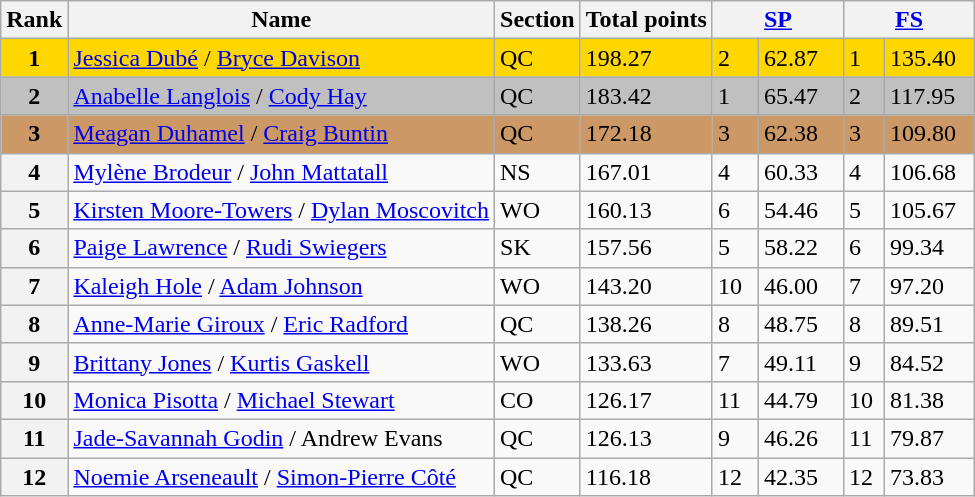<table class="wikitable sortable">
<tr>
<th>Rank</th>
<th>Name</th>
<th>Section</th>
<th>Total points</th>
<th colspan="2" width="80px"><a href='#'>SP</a></th>
<th colspan="2" width="80px"><a href='#'>FS</a></th>
</tr>
<tr bgcolor="gold">
<td align="center"><strong>1</strong></td>
<td><a href='#'>Jessica Dubé</a> / <a href='#'>Bryce Davison</a></td>
<td>QC</td>
<td>198.27</td>
<td>2</td>
<td>62.87</td>
<td>1</td>
<td>135.40</td>
</tr>
<tr bgcolor="silver">
<td align="center"><strong>2</strong></td>
<td><a href='#'>Anabelle Langlois</a> / <a href='#'>Cody Hay</a></td>
<td>QC</td>
<td>183.42</td>
<td>1</td>
<td>65.47</td>
<td>2</td>
<td>117.95</td>
</tr>
<tr bgcolor="cc9966">
<td align="center"><strong>3</strong></td>
<td><a href='#'>Meagan Duhamel</a> / <a href='#'>Craig Buntin</a></td>
<td>QC</td>
<td>172.18</td>
<td>3</td>
<td>62.38</td>
<td>3</td>
<td>109.80</td>
</tr>
<tr>
<th>4</th>
<td><a href='#'>Mylène Brodeur</a> / <a href='#'>John Mattatall</a></td>
<td>NS</td>
<td>167.01</td>
<td>4</td>
<td>60.33</td>
<td>4</td>
<td>106.68</td>
</tr>
<tr>
<th>5</th>
<td><a href='#'>Kirsten Moore-Towers</a> / <a href='#'>Dylan Moscovitch</a></td>
<td>WO</td>
<td>160.13</td>
<td>6</td>
<td>54.46</td>
<td>5</td>
<td>105.67</td>
</tr>
<tr>
<th>6</th>
<td><a href='#'>Paige Lawrence</a> / <a href='#'>Rudi Swiegers</a></td>
<td>SK</td>
<td>157.56</td>
<td>5</td>
<td>58.22</td>
<td>6</td>
<td>99.34</td>
</tr>
<tr>
<th>7</th>
<td><a href='#'>Kaleigh Hole</a> / <a href='#'>Adam Johnson</a></td>
<td>WO</td>
<td>143.20</td>
<td>10</td>
<td>46.00</td>
<td>7</td>
<td>97.20</td>
</tr>
<tr>
<th>8</th>
<td><a href='#'>Anne-Marie Giroux</a> / <a href='#'>Eric Radford</a></td>
<td>QC</td>
<td>138.26</td>
<td>8</td>
<td>48.75</td>
<td>8</td>
<td>89.51</td>
</tr>
<tr>
<th>9</th>
<td><a href='#'>Brittany Jones</a> / <a href='#'>Kurtis Gaskell</a></td>
<td>WO</td>
<td>133.63</td>
<td>7</td>
<td>49.11</td>
<td>9</td>
<td>84.52</td>
</tr>
<tr>
<th>10</th>
<td><a href='#'>Monica Pisotta</a> / <a href='#'>Michael Stewart</a></td>
<td>CO</td>
<td>126.17</td>
<td>11</td>
<td>44.79</td>
<td>10</td>
<td>81.38</td>
</tr>
<tr>
<th>11</th>
<td><a href='#'>Jade-Savannah Godin</a> / Andrew Evans</td>
<td>QC</td>
<td>126.13</td>
<td>9</td>
<td>46.26</td>
<td>11</td>
<td>79.87</td>
</tr>
<tr>
<th>12</th>
<td><a href='#'>Noemie Arseneault</a> / <a href='#'>Simon-Pierre Côté</a></td>
<td>QC</td>
<td>116.18</td>
<td>12</td>
<td>42.35</td>
<td>12</td>
<td>73.83</td>
</tr>
</table>
